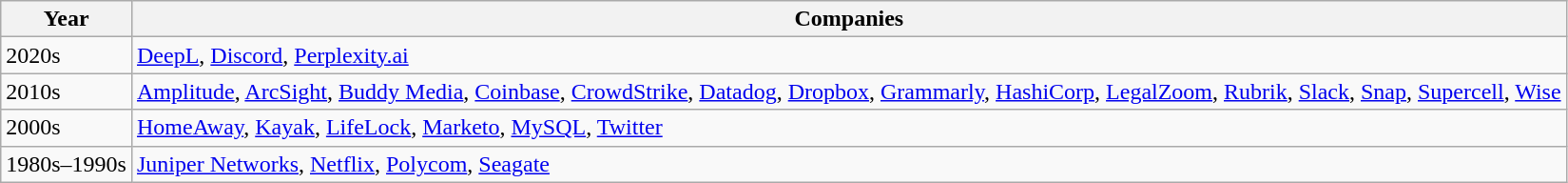<table class="wikitable">
<tr>
<th>Year</th>
<th>Companies</th>
</tr>
<tr>
<td>2020s</td>
<td><a href='#'>DeepL</a>, <a href='#'>Discord</a>, <a href='#'>Perplexity.ai</a></td>
</tr>
<tr>
<td>2010s</td>
<td><a href='#'>Amplitude</a>, <a href='#'>ArcSight</a>, <a href='#'>Buddy Media</a>, <a href='#'>Coinbase</a>, <a href='#'>CrowdStrike</a>, <a href='#'>Datadog</a>, <a href='#'>Dropbox</a>, <a href='#'>Grammarly</a>, <a href='#'>HashiCorp</a>, <a href='#'>LegalZoom</a>, <a href='#'>Rubrik</a>, <a href='#'>Slack</a>, <a href='#'>Snap</a>, <a href='#'>Supercell</a>,  <a href='#'>Wise</a></td>
</tr>
<tr>
<td>2000s</td>
<td><a href='#'>HomeAway</a>, <a href='#'>Kayak</a>, <a href='#'>LifeLock</a>, <a href='#'>Marketo</a>, <a href='#'>MySQL</a>, <a href='#'>Twitter</a></td>
</tr>
<tr>
<td>1980s–1990s</td>
<td><a href='#'>Juniper Networks</a>, <a href='#'>Netflix</a>, <a href='#'>Polycom</a>, <a href='#'>Seagate</a></td>
</tr>
</table>
